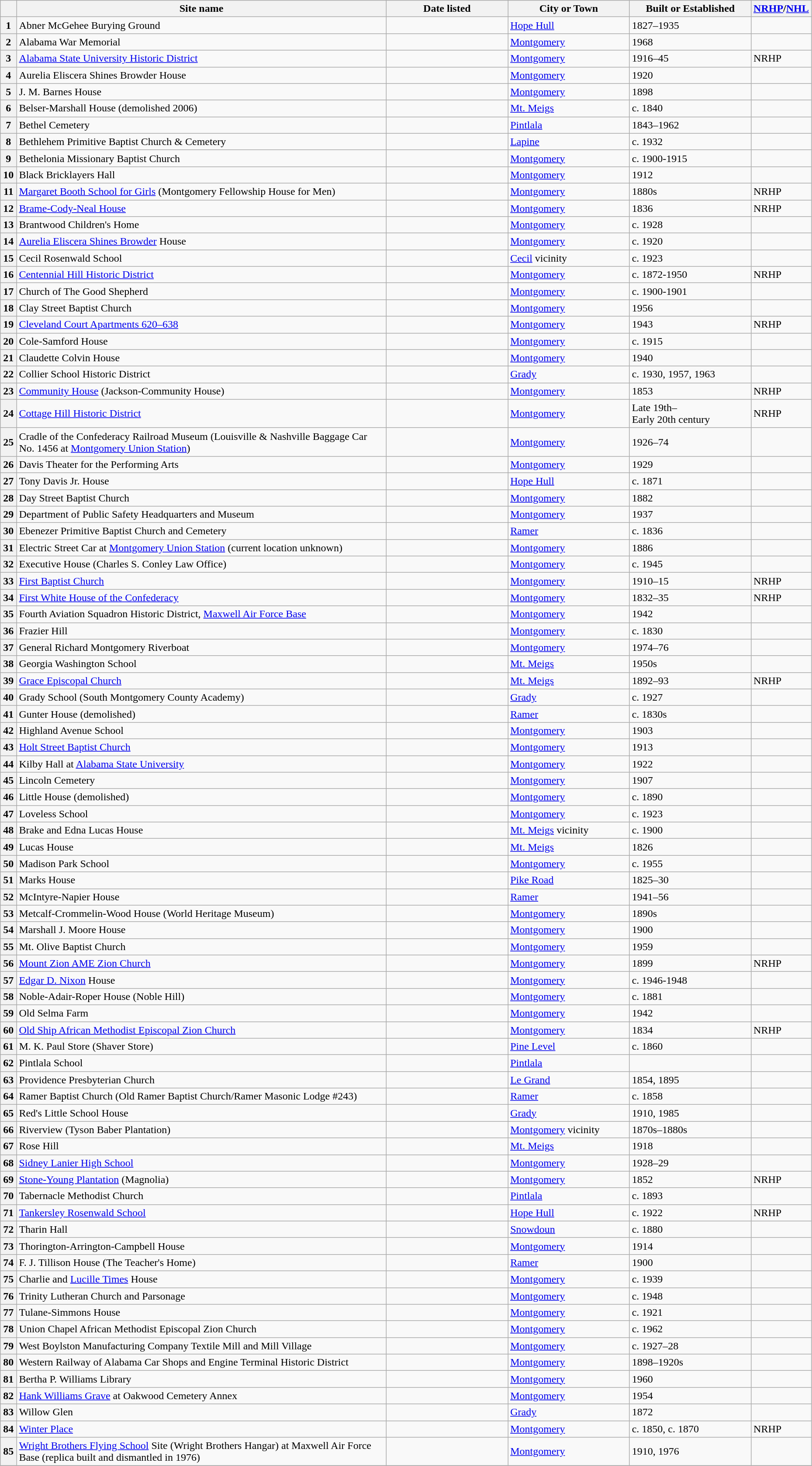<table class="wikitable" style="width:98%">
<tr>
<th width = 2% ></th>
<th><strong>Site name</strong></th>
<th width = 15% ><strong>Date listed</strong></th>
<th width = 15% ><strong>City or Town</strong></th>
<th width = 15% ><strong>Built or Established</strong></th>
<th width = 5%  ><strong><a href='#'>NRHP</a>/<a href='#'>NHL</a></strong></th>
</tr>
<tr ->
<th>1</th>
<td>Abner McGehee Burying Ground</td>
<td></td>
<td><a href='#'>Hope Hull</a></td>
<td>1827–1935</td>
<td></td>
</tr>
<tr ->
<th>2</th>
<td>Alabama War Memorial</td>
<td></td>
<td><a href='#'>Montgomery</a></td>
<td>1968</td>
<td></td>
</tr>
<tr ->
<th>3</th>
<td><a href='#'>Alabama State University Historic District</a></td>
<td></td>
<td><a href='#'>Montgomery</a></td>
<td>1916–45</td>
<td>NRHP</td>
</tr>
<tr ->
<th>4</th>
<td>Aurelia Eliscera Shines Browder House</td>
<td></td>
<td><a href='#'>Montgomery</a></td>
<td>1920</td>
<td></td>
</tr>
<tr ->
<th>5</th>
<td>J. M. Barnes House</td>
<td></td>
<td><a href='#'>Montgomery</a></td>
<td>1898</td>
<td></td>
</tr>
<tr ->
<th>6</th>
<td>Belser-Marshall House (demolished 2006)</td>
<td></td>
<td><a href='#'>Mt. Meigs</a></td>
<td>c. 1840</td>
<td></td>
</tr>
<tr ->
<th>7</th>
<td>Bethel Cemetery</td>
<td></td>
<td><a href='#'>Pintlala</a></td>
<td>1843–1962</td>
<td></td>
</tr>
<tr ->
<th>8</th>
<td>Bethlehem Primitive Baptist Church & Cemetery</td>
<td></td>
<td><a href='#'>Lapine</a></td>
<td>c. 1932</td>
<td></td>
</tr>
<tr ->
<th>9</th>
<td>Bethelonia Missionary Baptist Church</td>
<td></td>
<td><a href='#'>Montgomery</a></td>
<td>c. 1900-1915</td>
<td></td>
</tr>
<tr ->
<th>10</th>
<td>Black Bricklayers Hall</td>
<td></td>
<td><a href='#'>Montgomery</a></td>
<td>1912</td>
<td></td>
</tr>
<tr ->
<th>11</th>
<td><a href='#'>Margaret Booth School for Girls</a> (Montgomery Fellowship House for Men)</td>
<td></td>
<td><a href='#'>Montgomery</a></td>
<td>1880s</td>
<td>NRHP</td>
</tr>
<tr ->
<th>12</th>
<td><a href='#'>Brame-Cody-Neal House</a></td>
<td></td>
<td><a href='#'>Montgomery</a></td>
<td>1836</td>
<td>NRHP</td>
</tr>
<tr ->
<th>13</th>
<td>Brantwood Children's Home</td>
<td></td>
<td><a href='#'>Montgomery</a></td>
<td>c. 1928</td>
<td></td>
</tr>
<tr ->
<th>14</th>
<td><a href='#'>Aurelia Eliscera Shines Browder</a> House</td>
<td></td>
<td><a href='#'>Montgomery</a></td>
<td>c. 1920</td>
<td></td>
</tr>
<tr ->
<th>15</th>
<td>Cecil Rosenwald School</td>
<td></td>
<td><a href='#'>Cecil</a> vicinity</td>
<td>c. 1923</td>
<td></td>
</tr>
<tr ->
<th>16</th>
<td><a href='#'>Centennial Hill Historic District</a></td>
<td></td>
<td><a href='#'>Montgomery</a></td>
<td>c. 1872-1950</td>
<td>NRHP</td>
</tr>
<tr ->
<th>17</th>
<td>Church of The Good Shepherd</td>
<td></td>
<td><a href='#'>Montgomery</a></td>
<td>c. 1900-1901</td>
<td></td>
</tr>
<tr ->
<th>18</th>
<td>Clay Street Baptist Church</td>
<td></td>
<td><a href='#'>Montgomery</a></td>
<td>1956</td>
<td></td>
</tr>
<tr ->
<th>19</th>
<td><a href='#'>Cleveland Court Apartments 620–638</a></td>
<td></td>
<td><a href='#'>Montgomery</a></td>
<td>1943</td>
<td>NRHP</td>
</tr>
<tr ->
<th>20</th>
<td>Cole-Samford House</td>
<td></td>
<td><a href='#'>Montgomery</a></td>
<td>c. 1915</td>
<td></td>
</tr>
<tr ->
<th>21</th>
<td>Claudette Colvin House</td>
<td></td>
<td><a href='#'>Montgomery</a></td>
<td>1940</td>
<td></td>
</tr>
<tr ->
<th>22</th>
<td>Collier School Historic District</td>
<td></td>
<td><a href='#'>Grady</a></td>
<td>c. 1930, 1957, 1963</td>
<td></td>
</tr>
<tr ->
<th>23</th>
<td><a href='#'>Community House</a> (Jackson-Community House)</td>
<td></td>
<td><a href='#'>Montgomery</a></td>
<td>1853</td>
<td>NRHP</td>
</tr>
<tr ->
<th>24</th>
<td><a href='#'>Cottage Hill Historic District</a></td>
<td></td>
<td><a href='#'>Montgomery</a></td>
<td>Late 19th– Early 20th century</td>
<td>NRHP</td>
</tr>
<tr ->
<th>25</th>
<td>Cradle of the Confederacy Railroad Museum (Louisville & Nashville Baggage Car No. 1456 at <a href='#'>Montgomery Union Station</a>)</td>
<td></td>
<td><a href='#'>Montgomery</a></td>
<td>1926–74</td>
<td></td>
</tr>
<tr ->
<th>26</th>
<td>Davis Theater for the Performing Arts</td>
<td></td>
<td><a href='#'>Montgomery</a></td>
<td>1929</td>
<td></td>
</tr>
<tr ->
<th>27</th>
<td>Tony Davis Jr. House</td>
<td></td>
<td><a href='#'>Hope Hull</a></td>
<td>c. 1871</td>
<td></td>
</tr>
<tr ->
<th>28</th>
<td>Day Street Baptist Church</td>
<td></td>
<td><a href='#'>Montgomery</a></td>
<td>1882</td>
<td></td>
</tr>
<tr ->
<th>29</th>
<td>Department of Public Safety Headquarters and Museum</td>
<td></td>
<td><a href='#'>Montgomery</a></td>
<td>1937</td>
<td></td>
</tr>
<tr ->
<th>30</th>
<td>Ebenezer Primitive Baptist Church and Cemetery</td>
<td></td>
<td><a href='#'>Ramer</a></td>
<td>c. 1836</td>
<td></td>
</tr>
<tr ->
<th>31</th>
<td>Electric Street Car at <a href='#'>Montgomery Union Station</a> (current location unknown)</td>
<td></td>
<td><a href='#'>Montgomery</a></td>
<td>1886</td>
<td></td>
</tr>
<tr ->
<th>32</th>
<td>Executive House (Charles S. Conley Law Office)</td>
<td></td>
<td><a href='#'>Montgomery</a></td>
<td>c. 1945</td>
<td></td>
</tr>
<tr ->
<th>33</th>
<td><a href='#'>First Baptist Church</a></td>
<td></td>
<td><a href='#'>Montgomery</a></td>
<td>1910–15</td>
<td>NRHP</td>
</tr>
<tr ->
<th>34</th>
<td><a href='#'>First White House of the Confederacy</a></td>
<td></td>
<td><a href='#'>Montgomery</a></td>
<td>1832–35</td>
<td>NRHP</td>
</tr>
<tr ->
<th>35</th>
<td>Fourth Aviation Squadron Historic District, <a href='#'>Maxwell Air Force Base</a></td>
<td></td>
<td><a href='#'>Montgomery</a></td>
<td>1942</td>
<td></td>
</tr>
<tr ->
<th>36</th>
<td>Frazier Hill</td>
<td></td>
<td><a href='#'>Montgomery</a></td>
<td>c. 1830</td>
<td></td>
</tr>
<tr ->
<th>37</th>
<td>General Richard Montgomery Riverboat</td>
<td></td>
<td><a href='#'>Montgomery</a></td>
<td>1974–76</td>
<td></td>
</tr>
<tr ->
<th>38</th>
<td>Georgia Washington School</td>
<td></td>
<td><a href='#'>Mt. Meigs</a></td>
<td>1950s</td>
<td></td>
</tr>
<tr ->
<th>39</th>
<td><a href='#'>Grace Episcopal Church</a></td>
<td></td>
<td><a href='#'>Mt. Meigs</a></td>
<td>1892–93</td>
<td>NRHP</td>
</tr>
<tr ->
<th>40</th>
<td>Grady School (South Montgomery County Academy)</td>
<td></td>
<td><a href='#'>Grady</a></td>
<td>c. 1927</td>
<td></td>
</tr>
<tr ->
<th>41</th>
<td>Gunter House (demolished)</td>
<td></td>
<td><a href='#'>Ramer</a></td>
<td>c. 1830s</td>
<td></td>
</tr>
<tr ->
<th>42</th>
<td>Highland Avenue School</td>
<td></td>
<td><a href='#'>Montgomery</a></td>
<td>1903</td>
<td></td>
</tr>
<tr ->
<th>43</th>
<td><a href='#'>Holt Street Baptist Church</a></td>
<td></td>
<td><a href='#'>Montgomery</a></td>
<td>1913</td>
<td></td>
</tr>
<tr ->
<th>44</th>
<td>Kilby Hall at <a href='#'>Alabama State University</a></td>
<td></td>
<td><a href='#'>Montgomery</a></td>
<td>1922</td>
<td></td>
</tr>
<tr ->
<th>45</th>
<td>Lincoln Cemetery</td>
<td></td>
<td><a href='#'>Montgomery</a></td>
<td>1907</td>
<td></td>
</tr>
<tr ->
<th>46</th>
<td>Little House (demolished)</td>
<td></td>
<td><a href='#'>Montgomery</a></td>
<td>c. 1890</td>
<td></td>
</tr>
<tr ->
<th>47</th>
<td>Loveless School</td>
<td></td>
<td><a href='#'>Montgomery</a></td>
<td>c. 1923</td>
<td></td>
</tr>
<tr ->
<th>48</th>
<td>Brake and Edna Lucas House</td>
<td></td>
<td><a href='#'>Mt. Meigs</a> vicinity</td>
<td>c. 1900</td>
<td></td>
</tr>
<tr ->
<th>49</th>
<td>Lucas House</td>
<td></td>
<td><a href='#'>Mt. Meigs</a></td>
<td>1826</td>
<td></td>
</tr>
<tr ->
<th>50</th>
<td>Madison Park School</td>
<td></td>
<td><a href='#'>Montgomery</a></td>
<td>c. 1955</td>
<td></td>
</tr>
<tr ->
<th>51</th>
<td>Marks House</td>
<td></td>
<td><a href='#'>Pike Road</a></td>
<td>1825–30</td>
<td></td>
</tr>
<tr ->
<th>52</th>
<td>McIntyre-Napier House</td>
<td></td>
<td><a href='#'>Ramer</a></td>
<td>1941–56</td>
<td></td>
</tr>
<tr ->
<th>53</th>
<td>Metcalf-Crommelin-Wood House (World Heritage Museum)</td>
<td></td>
<td><a href='#'>Montgomery</a></td>
<td>1890s</td>
<td></td>
</tr>
<tr ->
<th>54</th>
<td>Marshall J. Moore House</td>
<td></td>
<td><a href='#'>Montgomery</a></td>
<td>1900</td>
<td></td>
</tr>
<tr ->
<th>55</th>
<td>Mt. Olive Baptist Church</td>
<td></td>
<td><a href='#'>Montgomery</a></td>
<td>1959</td>
<td></td>
</tr>
<tr ->
<th>56</th>
<td><a href='#'>Mount Zion AME Zion Church</a></td>
<td></td>
<td><a href='#'>Montgomery</a></td>
<td>1899</td>
<td>NRHP</td>
</tr>
<tr ->
<th>57</th>
<td><a href='#'>Edgar D. Nixon</a> House</td>
<td></td>
<td><a href='#'>Montgomery</a></td>
<td>c. 1946-1948</td>
<td></td>
</tr>
<tr ->
<th>58</th>
<td>Noble-Adair-Roper House (Noble Hill)</td>
<td></td>
<td><a href='#'>Montgomery</a></td>
<td>c. 1881</td>
<td></td>
</tr>
<tr ->
<th>59</th>
<td>Old Selma Farm</td>
<td></td>
<td><a href='#'>Montgomery</a></td>
<td>1942</td>
<td></td>
</tr>
<tr ->
<th>60</th>
<td><a href='#'>Old Ship African Methodist Episcopal Zion Church</a></td>
<td></td>
<td><a href='#'>Montgomery</a></td>
<td>1834</td>
<td>NRHP</td>
</tr>
<tr ->
<th>61</th>
<td>M. K. Paul Store (Shaver Store)</td>
<td></td>
<td><a href='#'>Pine Level</a></td>
<td>c. 1860</td>
<td></td>
</tr>
<tr ->
<th>62</th>
<td>Pintlala School</td>
<td></td>
<td><a href='#'>Pintlala</a></td>
<td></td>
<td></td>
</tr>
<tr ->
<th>63</th>
<td>Providence Presbyterian Church</td>
<td></td>
<td><a href='#'>Le Grand</a></td>
<td>1854, 1895</td>
<td></td>
</tr>
<tr ->
<th>64</th>
<td>Ramer Baptist Church (Old Ramer Baptist Church/Ramer Masonic Lodge #243)</td>
<td></td>
<td><a href='#'>Ramer</a></td>
<td>c. 1858</td>
<td></td>
</tr>
<tr ->
<th>65</th>
<td>Red's Little School House</td>
<td></td>
<td><a href='#'>Grady</a></td>
<td>1910, 1985</td>
<td></td>
</tr>
<tr ->
<th>66</th>
<td>Riverview (Tyson Baber Plantation)</td>
<td></td>
<td><a href='#'>Montgomery</a> vicinity</td>
<td>1870s–1880s</td>
<td></td>
</tr>
<tr ->
<th>67</th>
<td>Rose Hill</td>
<td></td>
<td><a href='#'>Mt. Meigs</a></td>
<td>1918</td>
<td></td>
</tr>
<tr>
<th>68</th>
<td><a href='#'>Sidney Lanier High School</a></td>
<td></td>
<td><a href='#'>Montgomery</a></td>
<td>1928–29</td>
<td></td>
</tr>
<tr ->
<th>69</th>
<td><a href='#'>Stone-Young Plantation</a> (Magnolia)</td>
<td></td>
<td><a href='#'>Montgomery</a></td>
<td>1852</td>
<td>NRHP</td>
</tr>
<tr ->
<th>70</th>
<td>Tabernacle Methodist Church</td>
<td></td>
<td><a href='#'>Pintlala</a></td>
<td>c. 1893</td>
<td></td>
</tr>
<tr ->
<th>71</th>
<td><a href='#'>Tankersley Rosenwald School</a></td>
<td></td>
<td><a href='#'>Hope Hull</a></td>
<td>c. 1922</td>
<td>NRHP</td>
</tr>
<tr ->
<th>72</th>
<td>Tharin Hall</td>
<td></td>
<td><a href='#'>Snowdoun</a></td>
<td>c. 1880</td>
<td></td>
</tr>
<tr ->
<th>73</th>
<td>Thorington-Arrington-Campbell House</td>
<td></td>
<td><a href='#'>Montgomery</a></td>
<td>1914</td>
<td></td>
</tr>
<tr ->
<th>74</th>
<td>F. J. Tillison House (The Teacher's Home)</td>
<td></td>
<td><a href='#'>Ramer</a></td>
<td>1900</td>
<td></td>
</tr>
<tr ->
<th>75</th>
<td>Charlie and <a href='#'>Lucille Times</a> House</td>
<td></td>
<td><a href='#'>Montgomery</a></td>
<td>c. 1939</td>
<td></td>
</tr>
<tr ->
<th>76</th>
<td>Trinity Lutheran Church and Parsonage</td>
<td></td>
<td><a href='#'>Montgomery</a></td>
<td>c. 1948</td>
<td></td>
</tr>
<tr ->
<th>77</th>
<td>Tulane-Simmons House</td>
<td></td>
<td><a href='#'>Montgomery</a></td>
<td>c. 1921</td>
<td></td>
</tr>
<tr ->
<th>78</th>
<td>Union Chapel African Methodist Episcopal Zion Church</td>
<td></td>
<td><a href='#'>Montgomery</a></td>
<td>c. 1962</td>
<td></td>
</tr>
<tr ->
<th>79</th>
<td>West Boylston Manufacturing Company Textile Mill and Mill Village</td>
<td></td>
<td><a href='#'>Montgomery</a></td>
<td>c. 1927–28</td>
<td></td>
</tr>
<tr ->
<th>80</th>
<td>Western Railway of Alabama Car Shops and Engine Terminal Historic District</td>
<td></td>
<td><a href='#'>Montgomery</a></td>
<td>1898–1920s</td>
<td></td>
</tr>
<tr ->
<th>81</th>
<td>Bertha P. Williams Library</td>
<td></td>
<td><a href='#'>Montgomery</a></td>
<td>1960</td>
<td></td>
</tr>
<tr ->
<th>82</th>
<td><a href='#'>Hank Williams Grave</a> at Oakwood Cemetery Annex</td>
<td></td>
<td><a href='#'>Montgomery</a></td>
<td>1954</td>
<td></td>
</tr>
<tr ->
<th>83</th>
<td>Willow Glen</td>
<td></td>
<td><a href='#'>Grady</a></td>
<td>1872</td>
<td></td>
</tr>
<tr ->
<th>84</th>
<td><a href='#'>Winter Place</a></td>
<td></td>
<td><a href='#'>Montgomery</a></td>
<td>c. 1850, c. 1870</td>
<td>NRHP</td>
</tr>
<tr ->
<th>85</th>
<td><a href='#'>Wright Brothers Flying School</a> Site (Wright Brothers Hangar) at Maxwell Air Force Base (replica built and dismantled in 1976)</td>
<td></td>
<td><a href='#'>Montgomery</a></td>
<td>1910, 1976</td>
<td></td>
</tr>
<tr ->
</tr>
</table>
